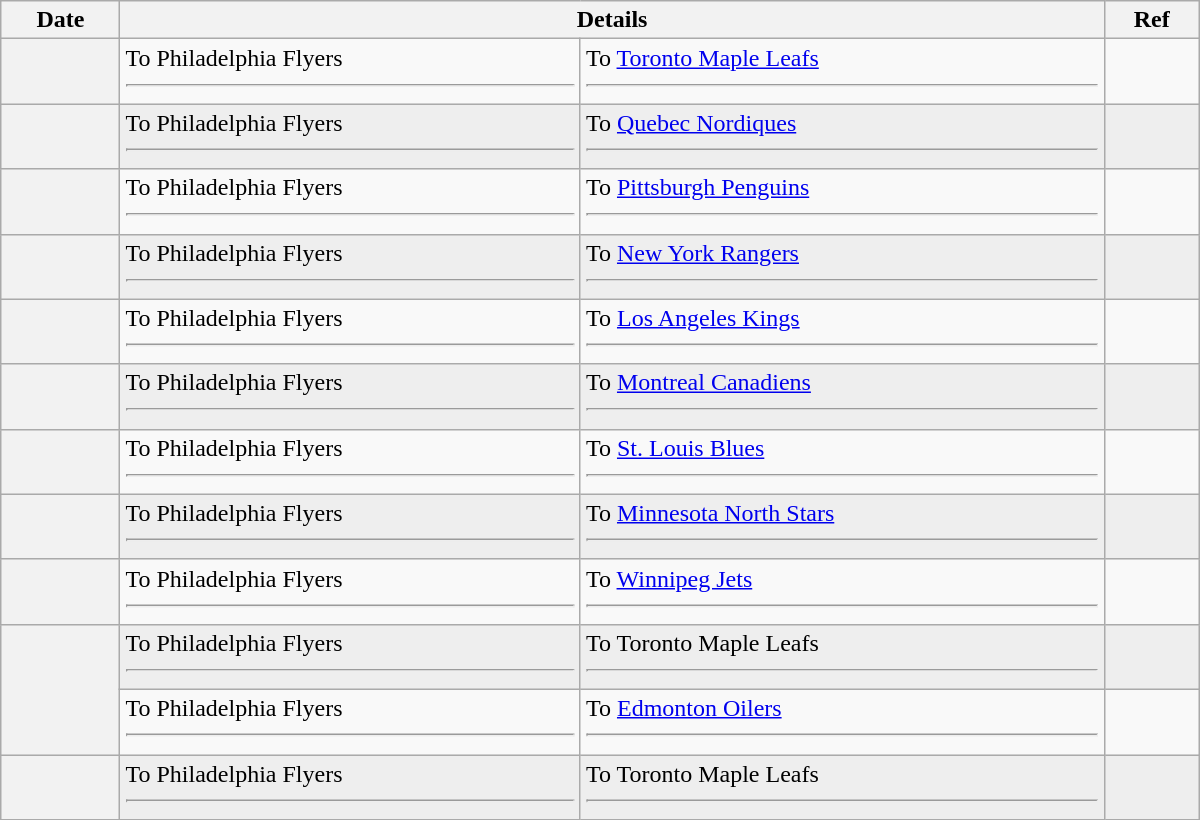<table class="wikitable plainrowheaders" style="width: 50em;">
<tr>
<th scope="col">Date</th>
<th scope="col" colspan="2">Details</th>
<th scope="col">Ref</th>
</tr>
<tr>
<th scope="row"></th>
<td valign="top">To Philadelphia Flyers <hr> </td>
<td valign="top">To <a href='#'>Toronto Maple Leafs</a> <hr> </td>
<td></td>
</tr>
<tr bgcolor="#eeeeee">
<th scope="row"></th>
<td valign="top">To Philadelphia Flyers <hr> </td>
<td valign="top">To <a href='#'>Quebec Nordiques</a> <hr> </td>
<td></td>
</tr>
<tr>
<th scope="row"></th>
<td valign="top">To Philadelphia Flyers <hr> </td>
<td valign="top">To <a href='#'>Pittsburgh Penguins</a> <hr> </td>
<td></td>
</tr>
<tr bgcolor="#eeeeee">
<th scope="row"></th>
<td valign="top">To Philadelphia Flyers <hr> </td>
<td valign="top">To <a href='#'>New York Rangers</a> <hr> </td>
<td></td>
</tr>
<tr>
<th scope="row"></th>
<td valign="top">To Philadelphia Flyers <hr> </td>
<td valign="top">To <a href='#'>Los Angeles Kings</a> <hr> </td>
<td></td>
</tr>
<tr bgcolor="#eeeeee">
<th scope="row"></th>
<td valign="top">To Philadelphia Flyers <hr> </td>
<td valign="top">To <a href='#'>Montreal Canadiens</a> <hr> </td>
<td></td>
</tr>
<tr>
<th scope="row"></th>
<td valign="top">To Philadelphia Flyers <hr> </td>
<td valign="top">To <a href='#'>St. Louis Blues</a> <hr> </td>
<td></td>
</tr>
<tr bgcolor="#eeeeee">
<th scope="row"></th>
<td valign="top">To Philadelphia Flyers <hr> </td>
<td valign="top">To <a href='#'>Minnesota North Stars</a> <hr> </td>
<td></td>
</tr>
<tr>
<th scope="row"></th>
<td valign="top">To Philadelphia Flyers <hr> </td>
<td valign="top">To <a href='#'>Winnipeg Jets</a> <hr> </td>
<td></td>
</tr>
<tr bgcolor="#eeeeee">
<th scope="row" rowspan=2></th>
<td valign="top">To Philadelphia Flyers <hr> </td>
<td valign="top">To Toronto Maple Leafs <hr> </td>
<td></td>
</tr>
<tr>
<td valign="top">To Philadelphia Flyers <hr> </td>
<td valign="top">To <a href='#'>Edmonton Oilers</a> <hr> </td>
<td></td>
</tr>
<tr bgcolor="#eeeeee">
<th scope="row"></th>
<td valign="top">To Philadelphia Flyers <hr> </td>
<td valign="top">To Toronto Maple Leafs <hr> </td>
<td></td>
</tr>
</table>
